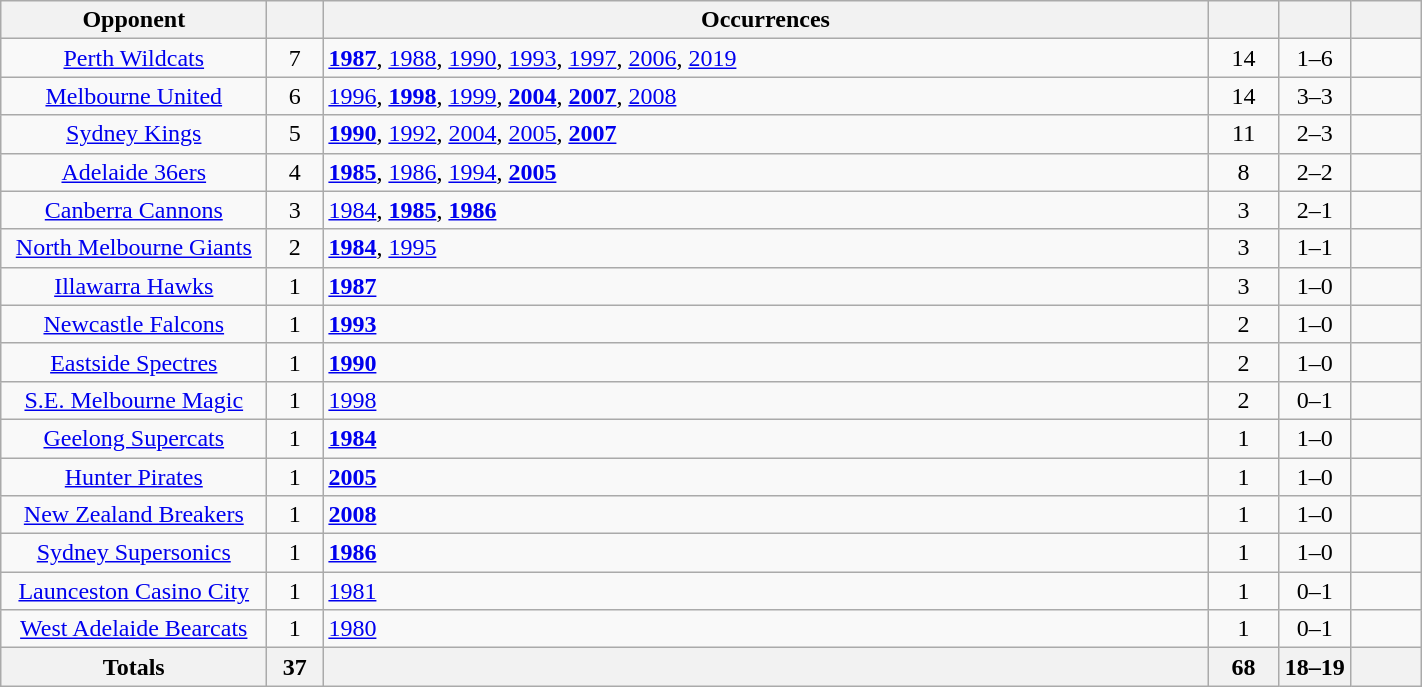<table class="wikitable sortable" style="text-align: center; width: 75%;">
<tr>
<th width="170">Opponent</th>
<th width="30"></th>
<th>Occurrences</th>
<th width="40"></th>
<th width="40"></th>
<th width="40"></th>
</tr>
<tr>
<td><a href='#'>Perth Wildcats</a></td>
<td>7</td>
<td align=left><strong><a href='#'>1987</a></strong>, <a href='#'>1988</a>, <a href='#'>1990</a>, <a href='#'>1993</a>, <a href='#'>1997</a>, <a href='#'>2006</a>, <a href='#'>2019</a></td>
<td>14</td>
<td>1–6</td>
<td></td>
</tr>
<tr>
<td><a href='#'>Melbourne United</a></td>
<td>6</td>
<td align=left><a href='#'>1996</a>, <strong><a href='#'>1998</a></strong>, <a href='#'>1999</a>, <strong><a href='#'>2004</a></strong>, <strong><a href='#'>2007</a></strong>, <a href='#'>2008</a></td>
<td>14</td>
<td>3–3</td>
<td></td>
</tr>
<tr>
<td><a href='#'>Sydney Kings</a></td>
<td>5</td>
<td align=left><strong><a href='#'>1990</a></strong>, <a href='#'>1992</a>, <a href='#'>2004</a>, <a href='#'>2005</a>, <strong><a href='#'>2007</a></strong></td>
<td>11</td>
<td>2–3</td>
<td></td>
</tr>
<tr>
<td><a href='#'>Adelaide 36ers</a></td>
<td>4</td>
<td align=left><strong><a href='#'>1985</a></strong>, <a href='#'>1986</a>, <a href='#'>1994</a>, <strong><a href='#'>2005</a></strong></td>
<td>8</td>
<td>2–2</td>
<td></td>
</tr>
<tr>
<td><a href='#'>Canberra Cannons</a></td>
<td>3</td>
<td align=left><a href='#'>1984</a>, <strong><a href='#'>1985</a></strong>, <strong><a href='#'>1986</a></strong></td>
<td>3</td>
<td>2–1</td>
<td></td>
</tr>
<tr>
<td><a href='#'>North Melbourne Giants</a></td>
<td>2</td>
<td align=left><strong><a href='#'>1984</a></strong>, <a href='#'>1995</a></td>
<td>3</td>
<td>1–1</td>
<td></td>
</tr>
<tr>
<td><a href='#'>Illawarra Hawks</a></td>
<td>1</td>
<td align=left><strong><a href='#'>1987</a></strong></td>
<td>3</td>
<td>1–0</td>
<td></td>
</tr>
<tr>
<td><a href='#'>Newcastle Falcons</a></td>
<td>1</td>
<td align=left><strong><a href='#'>1993</a></strong></td>
<td>2</td>
<td>1–0</td>
<td></td>
</tr>
<tr>
<td><a href='#'>Eastside Spectres</a></td>
<td>1</td>
<td align=left><strong><a href='#'>1990</a></strong></td>
<td>2</td>
<td>1–0</td>
<td></td>
</tr>
<tr>
<td><a href='#'>S.E. Melbourne Magic</a></td>
<td>1</td>
<td align=left><a href='#'>1998</a></td>
<td>2</td>
<td>0–1</td>
<td></td>
</tr>
<tr>
<td><a href='#'>Geelong Supercats</a></td>
<td>1</td>
<td align=left><strong><a href='#'>1984</a></strong></td>
<td>1</td>
<td>1–0</td>
<td></td>
</tr>
<tr>
<td><a href='#'>Hunter Pirates</a></td>
<td>1</td>
<td align=left><strong><a href='#'>2005</a></strong></td>
<td>1</td>
<td>1–0</td>
<td></td>
</tr>
<tr>
<td><a href='#'>New Zealand Breakers</a></td>
<td>1</td>
<td align=left><strong><a href='#'>2008</a></strong></td>
<td>1</td>
<td>1–0</td>
<td></td>
</tr>
<tr>
<td><a href='#'>Sydney Supersonics</a></td>
<td>1</td>
<td align=left><strong><a href='#'>1986</a></strong></td>
<td>1</td>
<td>1–0</td>
<td></td>
</tr>
<tr>
<td><a href='#'>Launceston Casino City</a></td>
<td>1</td>
<td align=left><a href='#'>1981</a></td>
<td>1</td>
<td>0–1</td>
<td></td>
</tr>
<tr>
<td><a href='#'>West Adelaide Bearcats</a></td>
<td>1</td>
<td align=left><a href='#'>1980</a></td>
<td>1</td>
<td>0–1</td>
<td></td>
</tr>
<tr>
<th width="170">Totals</th>
<th width="30">37</th>
<th></th>
<th width="40">68</th>
<th width="40">18–19</th>
<th width="40"></th>
</tr>
</table>
